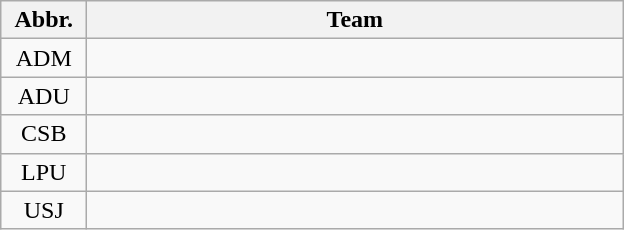<table class="wikitable" style="text-align: center;">
<tr>
<th width=50>Abbr.</th>
<th width=350>Team</th>
</tr>
<tr>
<td>ADM</td>
<td style="text-align:left;"></td>
</tr>
<tr>
<td>ADU</td>
<td style="text-align:left;"></td>
</tr>
<tr>
<td>CSB</td>
<td style="text-align:left;"></td>
</tr>
<tr>
<td>LPU</td>
<td style="text-align:left;"></td>
</tr>
<tr>
<td>USJ</td>
<td style="text-align:left;"></td>
</tr>
</table>
